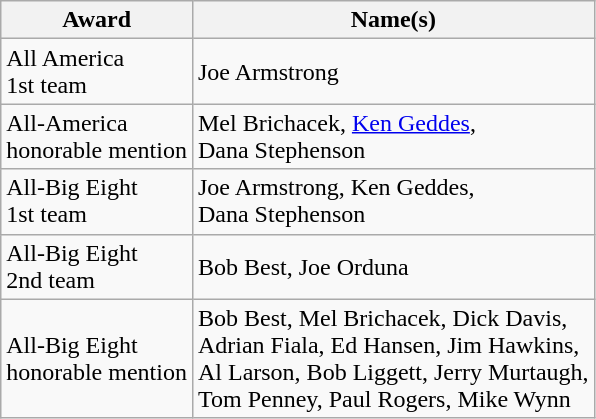<table class="wikitable">
<tr>
<th>Award</th>
<th>Name(s)</th>
</tr>
<tr>
<td>All America<br>1st team</td>
<td>Joe Armstrong</td>
</tr>
<tr>
<td>All-America<br>honorable mention</td>
<td>Mel Brichacek, <a href='#'>Ken Geddes</a>,<br>Dana Stephenson</td>
</tr>
<tr>
<td>All-Big Eight<br>1st team</td>
<td>Joe Armstrong, Ken Geddes,<br>Dana Stephenson</td>
</tr>
<tr>
<td>All-Big Eight<br>2nd team</td>
<td>Bob Best, Joe Orduna</td>
</tr>
<tr>
<td>All-Big Eight<br>honorable mention</td>
<td>Bob Best, Mel Brichacek, Dick Davis,<br>Adrian Fiala, Ed Hansen, Jim Hawkins,<br>Al Larson, Bob Liggett, Jerry Murtaugh,<br>Tom Penney, Paul Rogers, Mike Wynn</td>
</tr>
</table>
